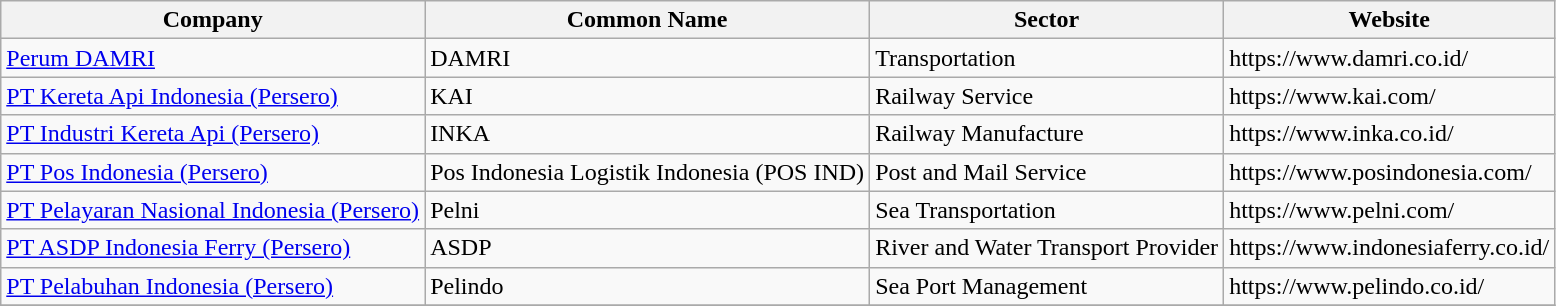<table class="wikitable sortable">
<tr>
<th>Company</th>
<th>Common Name</th>
<th>Sector</th>
<th>Website</th>
</tr>
<tr>
<td><a href='#'>Perum DAMRI</a></td>
<td>DAMRI</td>
<td>Transportation</td>
<td>https://www.damri.co.id/</td>
</tr>
<tr>
<td><a href='#'>PT Kereta Api Indonesia (Persero)</a></td>
<td>KAI</td>
<td>Railway Service</td>
<td>https://www.kai.com/</td>
</tr>
<tr>
<td><a href='#'>PT Industri Kereta Api (Persero)</a></td>
<td>INKA</td>
<td>Railway Manufacture</td>
<td>https://www.inka.co.id/</td>
</tr>
<tr>
<td><a href='#'>PT Pos Indonesia (Persero)</a></td>
<td>Pos Indonesia Logistik Indonesia (POS IND)</td>
<td>Post and Mail Service</td>
<td>https://www.posindonesia.com/</td>
</tr>
<tr>
<td><a href='#'>PT Pelayaran Nasional Indonesia (Persero)</a></td>
<td>Pelni</td>
<td>Sea Transportation</td>
<td>https://www.pelni.com/</td>
</tr>
<tr>
<td><a href='#'>PT ASDP Indonesia Ferry (Persero)</a></td>
<td>ASDP</td>
<td>River and Water Transport Provider</td>
<td>https://www.indonesiaferry.co.id/</td>
</tr>
<tr>
<td><a href='#'>PT Pelabuhan Indonesia (Persero)</a></td>
<td>Pelindo</td>
<td>Sea Port Management</td>
<td>https://www.pelindo.co.id/</td>
</tr>
<tr>
</tr>
</table>
